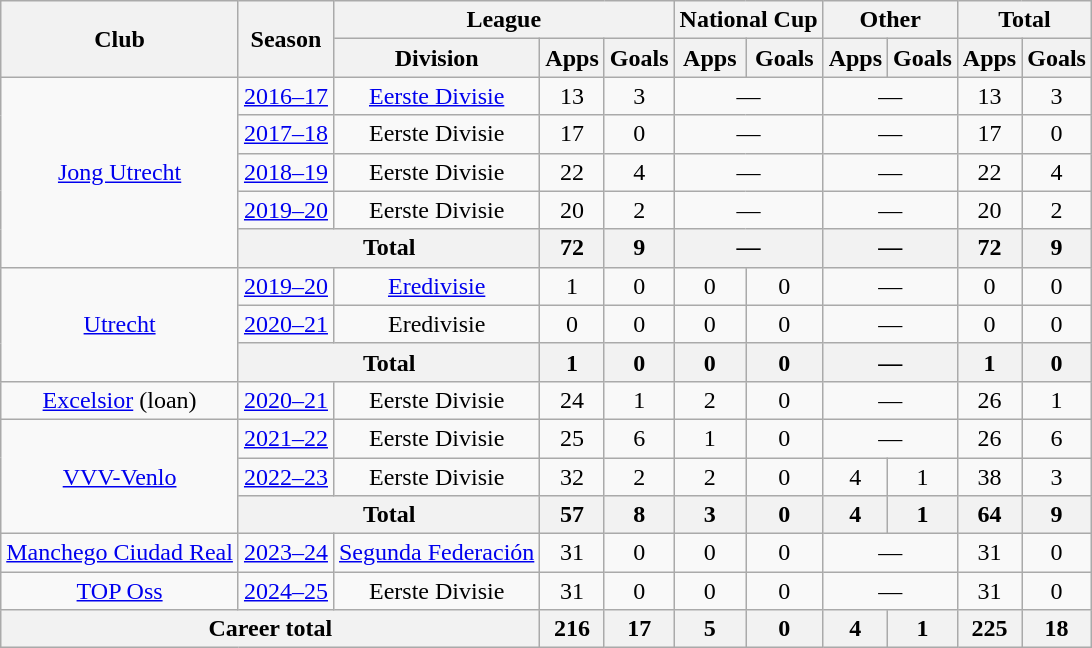<table class="wikitable" style="text-align:center">
<tr>
<th rowspan="2">Club</th>
<th rowspan="2">Season</th>
<th colspan="3">League</th>
<th colspan="2">National Cup</th>
<th colspan="2">Other</th>
<th colspan="2">Total</th>
</tr>
<tr>
<th>Division</th>
<th>Apps</th>
<th>Goals</th>
<th>Apps</th>
<th>Goals</th>
<th>Apps</th>
<th>Goals</th>
<th>Apps</th>
<th>Goals</th>
</tr>
<tr>
<td rowspan="5"><a href='#'>Jong Utrecht</a></td>
<td><a href='#'>2016–17</a></td>
<td><a href='#'>Eerste Divisie</a></td>
<td>13</td>
<td>3</td>
<td colspan="2">—</td>
<td colspan="2">—</td>
<td>13</td>
<td>3</td>
</tr>
<tr>
<td><a href='#'>2017–18</a></td>
<td>Eerste Divisie</td>
<td>17</td>
<td>0</td>
<td colspan="2">—</td>
<td colspan="2">—</td>
<td>17</td>
<td>0</td>
</tr>
<tr>
<td><a href='#'>2018–19</a></td>
<td>Eerste Divisie</td>
<td>22</td>
<td>4</td>
<td colspan="2">—</td>
<td colspan="2">—</td>
<td>22</td>
<td>4</td>
</tr>
<tr>
<td><a href='#'>2019–20</a></td>
<td>Eerste Divisie</td>
<td>20</td>
<td>2</td>
<td colspan="2">—</td>
<td colspan="2">—</td>
<td>20</td>
<td>2</td>
</tr>
<tr>
<th colspan="2">Total</th>
<th>72</th>
<th>9</th>
<th colspan="2">—</th>
<th colspan="2">—</th>
<th>72</th>
<th>9</th>
</tr>
<tr>
<td rowspan="3"><a href='#'>Utrecht</a></td>
<td><a href='#'>2019–20</a></td>
<td><a href='#'>Eredivisie</a></td>
<td>1</td>
<td>0</td>
<td>0</td>
<td>0</td>
<td colspan="2">—</td>
<td>0</td>
<td>0</td>
</tr>
<tr>
<td><a href='#'>2020–21</a></td>
<td>Eredivisie</td>
<td>0</td>
<td>0</td>
<td>0</td>
<td>0</td>
<td colspan="2">—</td>
<td>0</td>
<td>0</td>
</tr>
<tr>
<th colspan="2">Total</th>
<th>1</th>
<th>0</th>
<th>0</th>
<th>0</th>
<th colspan="2">—</th>
<th>1</th>
<th>0</th>
</tr>
<tr>
<td><a href='#'>Excelsior</a> (loan)</td>
<td><a href='#'>2020–21</a></td>
<td>Eerste Divisie</td>
<td>24</td>
<td>1</td>
<td>2</td>
<td>0</td>
<td colspan="2">—</td>
<td>26</td>
<td>1</td>
</tr>
<tr>
<td rowspan="3"><a href='#'>VVV-Venlo</a></td>
<td><a href='#'>2021–22</a></td>
<td>Eerste Divisie</td>
<td>25</td>
<td>6</td>
<td>1</td>
<td>0</td>
<td colspan="2">—</td>
<td>26</td>
<td>6</td>
</tr>
<tr>
<td><a href='#'>2022–23</a></td>
<td>Eerste Divisie</td>
<td>32</td>
<td>2</td>
<td>2</td>
<td>0</td>
<td>4</td>
<td>1</td>
<td>38</td>
<td>3</td>
</tr>
<tr>
<th colspan="2">Total</th>
<th>57</th>
<th>8</th>
<th>3</th>
<th>0</th>
<th>4</th>
<th>1</th>
<th>64</th>
<th>9</th>
</tr>
<tr>
<td><a href='#'>Manchego Ciudad Real</a></td>
<td><a href='#'>2023–24</a></td>
<td><a href='#'>Segunda Federación</a></td>
<td>31</td>
<td>0</td>
<td>0</td>
<td>0</td>
<td colspan="2">—</td>
<td>31</td>
<td>0</td>
</tr>
<tr>
<td><a href='#'>TOP Oss</a></td>
<td><a href='#'>2024–25</a></td>
<td>Eerste Divisie</td>
<td>31</td>
<td>0</td>
<td>0</td>
<td>0</td>
<td colspan="2">—</td>
<td>31</td>
<td>0</td>
</tr>
<tr>
<th colspan="3">Career total</th>
<th>216</th>
<th>17</th>
<th>5</th>
<th>0</th>
<th>4</th>
<th>1</th>
<th>225</th>
<th>18</th>
</tr>
</table>
